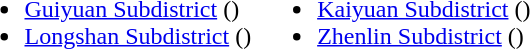<table>
<tr>
<td valign="top"><br><ul><li><a href='#'>Guiyuan Subdistrict</a> ()</li><li><a href='#'>Longshan Subdistrict</a> ()</li></ul></td>
<td valign="top"><br><ul><li><a href='#'>Kaiyuan Subdistrict</a> ()</li><li><a href='#'>Zhenlin Subdistrict</a> ()</li></ul></td>
</tr>
</table>
